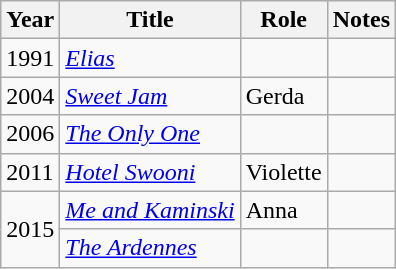<table class="wikitable sortable">
<tr>
<th>Year</th>
<th>Title</th>
<th>Role</th>
<th class="unsortable">Notes</th>
</tr>
<tr>
<td>1991</td>
<td><em><a href='#'>Elias</a></em></td>
<td></td>
<td></td>
</tr>
<tr>
<td>2004</td>
<td><em><a href='#'>Sweet Jam</a></em></td>
<td>Gerda</td>
<td></td>
</tr>
<tr>
<td>2006</td>
<td><em><a href='#'>The Only One</a></em></td>
<td></td>
<td></td>
</tr>
<tr>
<td>2011</td>
<td><em><a href='#'>Hotel Swooni</a></em></td>
<td>Violette</td>
<td></td>
</tr>
<tr>
<td rowspan=2>2015</td>
<td><em><a href='#'>Me and Kaminski</a></em></td>
<td>Anna</td>
<td></td>
</tr>
<tr>
<td><em><a href='#'>The Ardennes</a></em></td>
<td></td>
<td></td>
</tr>
</table>
